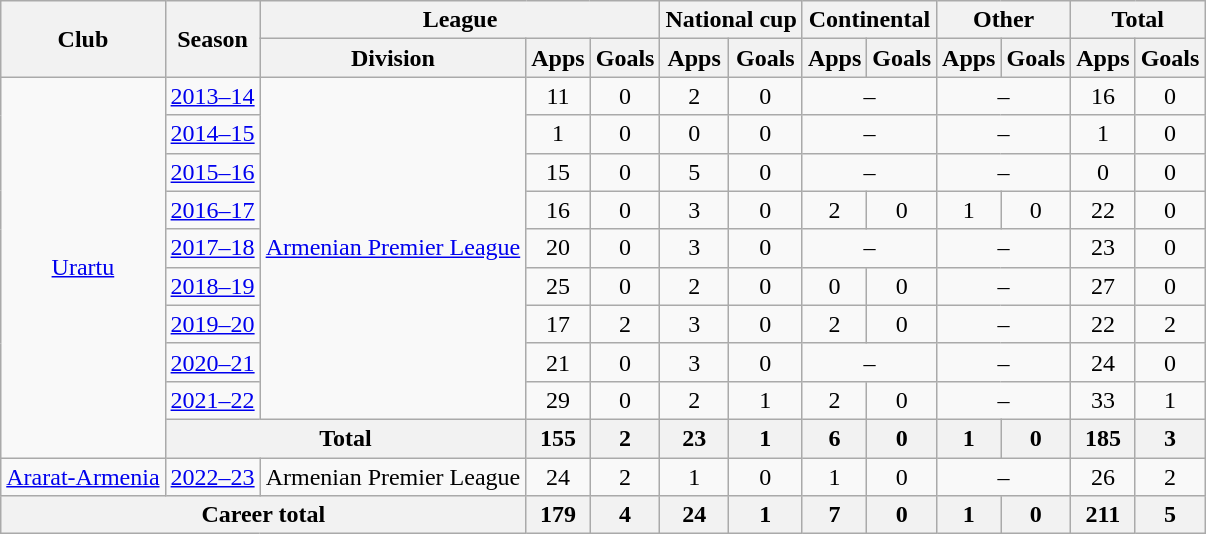<table class="wikitable" style="text-align: center">
<tr>
<th rowspan="2">Club</th>
<th rowspan="2">Season</th>
<th colspan="3">League</th>
<th colspan="2">National cup</th>
<th colspan="2">Continental</th>
<th colspan="2">Other</th>
<th colspan="2">Total</th>
</tr>
<tr>
<th>Division</th>
<th>Apps</th>
<th>Goals</th>
<th>Apps</th>
<th>Goals</th>
<th>Apps</th>
<th>Goals</th>
<th>Apps</th>
<th>Goals</th>
<th>Apps</th>
<th>Goals</th>
</tr>
<tr>
<td rowspan="10"><a href='#'>Urartu</a></td>
<td><a href='#'>2013–14</a></td>
<td rowspan="9"><a href='#'>Armenian Premier League</a></td>
<td>11</td>
<td>0</td>
<td>2</td>
<td>0</td>
<td colspan="2">–</td>
<td colspan="2">–</td>
<td>16</td>
<td>0</td>
</tr>
<tr>
<td><a href='#'>2014–15</a></td>
<td>1</td>
<td>0</td>
<td>0</td>
<td>0</td>
<td colspan="2">–</td>
<td colspan="2">–</td>
<td>1</td>
<td>0</td>
</tr>
<tr>
<td><a href='#'>2015–16</a></td>
<td>15</td>
<td>0</td>
<td>5</td>
<td>0</td>
<td colspan="2">–</td>
<td colspan="2">–</td>
<td>0</td>
<td>0</td>
</tr>
<tr>
<td><a href='#'>2016–17</a></td>
<td>16</td>
<td>0</td>
<td>3</td>
<td>0</td>
<td>2</td>
<td>0</td>
<td>1</td>
<td>0</td>
<td>22</td>
<td>0</td>
</tr>
<tr>
<td><a href='#'>2017–18</a></td>
<td>20</td>
<td>0</td>
<td>3</td>
<td>0</td>
<td colspan="2">–</td>
<td colspan="2">–</td>
<td>23</td>
<td>0</td>
</tr>
<tr>
<td><a href='#'>2018–19</a></td>
<td>25</td>
<td>0</td>
<td>2</td>
<td>0</td>
<td>0</td>
<td>0</td>
<td colspan="2">–</td>
<td>27</td>
<td>0</td>
</tr>
<tr>
<td><a href='#'>2019–20</a></td>
<td>17</td>
<td>2</td>
<td>3</td>
<td>0</td>
<td>2</td>
<td>0</td>
<td colspan="2">–</td>
<td>22</td>
<td>2</td>
</tr>
<tr>
<td><a href='#'>2020–21</a></td>
<td>21</td>
<td>0</td>
<td>3</td>
<td>0</td>
<td colspan="2">–</td>
<td colspan="2">–</td>
<td>24</td>
<td>0</td>
</tr>
<tr>
<td><a href='#'>2021–22</a></td>
<td>29</td>
<td>0</td>
<td>2</td>
<td>1</td>
<td>2</td>
<td>0</td>
<td colspan="2">–</td>
<td>33</td>
<td>1</td>
</tr>
<tr>
<th colspan="2">Total</th>
<th>155</th>
<th>2</th>
<th>23</th>
<th>1</th>
<th>6</th>
<th>0</th>
<th>1</th>
<th>0</th>
<th>185</th>
<th>3</th>
</tr>
<tr>
<td><a href='#'>Ararat-Armenia</a></td>
<td><a href='#'>2022–23</a></td>
<td>Armenian Premier League</td>
<td>24</td>
<td>2</td>
<td>1</td>
<td>0</td>
<td>1</td>
<td>0</td>
<td colspan="2">–</td>
<td>26</td>
<td>2</td>
</tr>
<tr>
<th colspan="3">Career total</th>
<th>179</th>
<th>4</th>
<th>24</th>
<th>1</th>
<th>7</th>
<th>0</th>
<th>1</th>
<th>0</th>
<th>211</th>
<th>5</th>
</tr>
</table>
